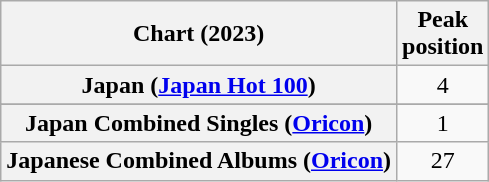<table class="wikitable sortable plainrowheaders" style="text-align:center">
<tr>
<th scope="col">Chart (2023)</th>
<th scope="col">Peak<br>position</th>
</tr>
<tr>
<th scope="row">Japan (<a href='#'>Japan Hot 100</a>)</th>
<td>4</td>
</tr>
<tr>
</tr>
<tr>
<th scope="row">Japan Combined Singles (<a href='#'>Oricon</a>)</th>
<td>1</td>
</tr>
<tr>
<th scope="row">Japanese Combined Albums (<a href='#'>Oricon</a>)</th>
<td>27</td>
</tr>
</table>
